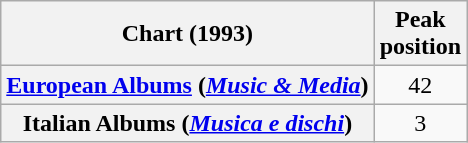<table class="wikitable sortable plainrowheaders" style="text-align:center">
<tr>
<th scope="col">Chart (1993)</th>
<th scope="col">Peak<br>position</th>
</tr>
<tr>
<th scope="row"><a href='#'>European Albums</a> (<em><a href='#'>Music & Media</a></em>)</th>
<td>42</td>
</tr>
<tr>
<th scope="row">Italian Albums (<em><a href='#'>Musica e dischi</a></em>)</th>
<td>3</td>
</tr>
</table>
